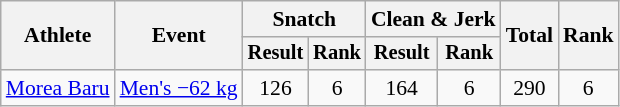<table class="wikitable" style="font-size:90%">
<tr>
<th rowspan="2">Athlete</th>
<th rowspan="2">Event</th>
<th colspan="2">Snatch</th>
<th colspan="2">Clean & Jerk</th>
<th rowspan="2">Total</th>
<th rowspan="2">Rank</th>
</tr>
<tr style="font-size:95%">
<th>Result</th>
<th>Rank</th>
<th>Result</th>
<th>Rank</th>
</tr>
<tr align=center>
<td align=left><a href='#'>Morea Baru</a></td>
<td align=left><a href='#'>Men's −62 kg</a></td>
<td>126</td>
<td>6</td>
<td>164</td>
<td>6</td>
<td>290</td>
<td>6</td>
</tr>
</table>
